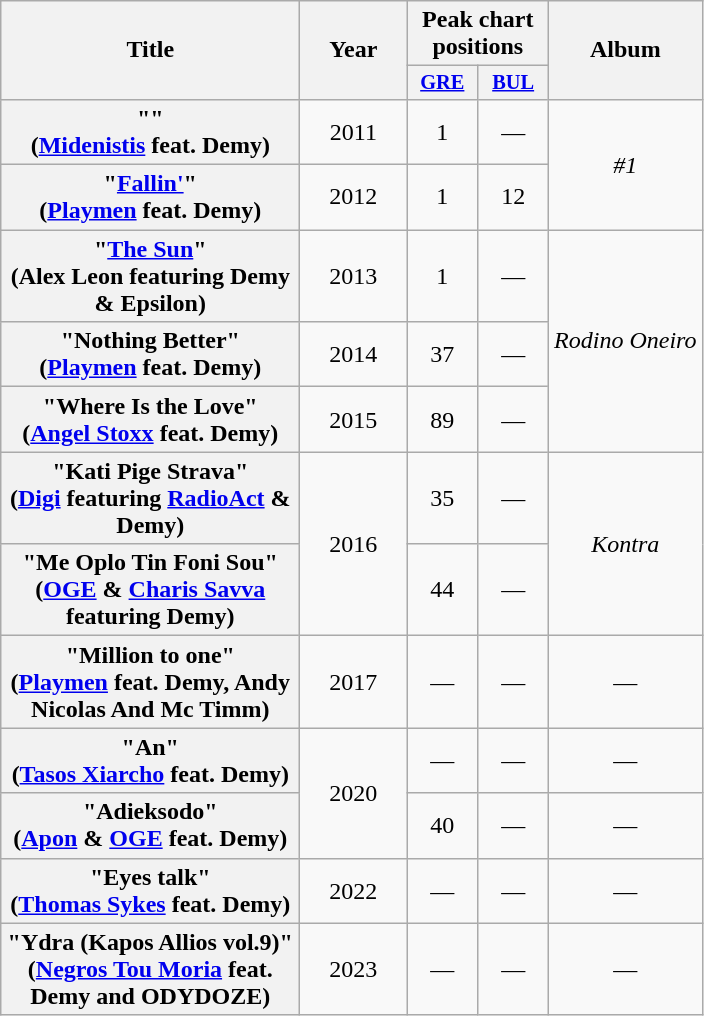<table class="wikitable plainrowheaders" style="text-align:center;">
<tr>
<th scope="col" rowspan="2" style="width:12em;">Title</th>
<th scope="col" rowspan="2" style="width:4em;">Year</th>
<th colspan="2" rowspan="1" scope="col">Peak chart positions</th>
<th scope="col" rowspan="2">Album</th>
</tr>
<tr>
<th scope="col" style="width:3em;font-size:85%;"><a href='#'>GRE</a><br></th>
<th scope="col" style="width:3em;font-size:85%;"><a href='#'>BUL</a><br></th>
</tr>
<tr>
<th scope="row">""<br><span>(<a href='#'>Midenistis</a> feat. Demy)</span></th>
<td>2011</td>
<td>1</td>
<td>—</td>
<td rowspan="2"><em>#1</em></td>
</tr>
<tr>
<th scope="row">"<a href='#'>Fallin'</a>"<br><span>(<a href='#'>Playmen</a> feat. Demy)</span></th>
<td>2012</td>
<td>1</td>
<td>12</td>
</tr>
<tr>
<th scope="row">"<a href='#'>The Sun</a>"<br><span>(Alex Leon featuring Demy & Epsilon)</span></th>
<td>2013</td>
<td>1</td>
<td>—</td>
<td rowspan="3"><em>Rodino Oneiro</em></td>
</tr>
<tr>
<th scope="row">"Nothing Better"<br><span>(<a href='#'>Playmen</a> feat. Demy)</span></th>
<td>2014</td>
<td>37</td>
<td>—</td>
</tr>
<tr>
<th scope="row">"Where Is the Love"<br><span>(<a href='#'>Angel Stoxx</a> feat. Demy)</span></th>
<td>2015</td>
<td>89</td>
<td>—</td>
</tr>
<tr>
<th scope="row">"Kati Pige Strava"<br><span>(<a href='#'>Digi</a> featuring <a href='#'>RadioAct</a> & Demy)</span></th>
<td rowspan="2">2016</td>
<td>35</td>
<td>—</td>
<td rowspan="2"><em>Kontra</em></td>
</tr>
<tr>
<th scope="row">"Me Oplo Tin Foni Sou"<br><span>(<a href='#'>OGE</a> & <a href='#'>Charis Savva</a> featuring Demy)</span></th>
<td>44</td>
<td>—</td>
</tr>
<tr>
<th scope="row">"Million to one"<br><span>(<a href='#'>Playmen</a> feat. Demy, Andy Nicolas And Mc Timm)</span></th>
<td rowspan="1">2017</td>
<td>—</td>
<td>—</td>
<td>—</td>
</tr>
<tr>
<th scope="row">"An"<br><span>(<a href='#'>Tasos Xiarcho</a> feat. Demy)</span></th>
<td rowspan="2">2020</td>
<td>—</td>
<td>—</td>
<td>—</td>
</tr>
<tr>
<th scope="row">"Adieksodo"<br><span>(<a href='#'>Apon</a> & <a href='#'>OGE</a> feat. Demy)</span></th>
<td>40</td>
<td>—</td>
<td>—</td>
</tr>
<tr>
<th scope="row">"Eyes talk"<br><span>(<a href='#'>Thomas Sykes</a> feat. Demy)</span></th>
<td rowspan="1">2022</td>
<td>—</td>
<td>—</td>
<td>—</td>
</tr>
<tr>
<th scope="row">"Ydra (Kapos Allios vol.9)"<br><span>(<a href='#'>Negros Tou Moria</a> feat. Demy and ODYDOZE)</span></th>
<td rowspan="1">2023</td>
<td>—</td>
<td>—</td>
<td>—</td>
</tr>
</table>
